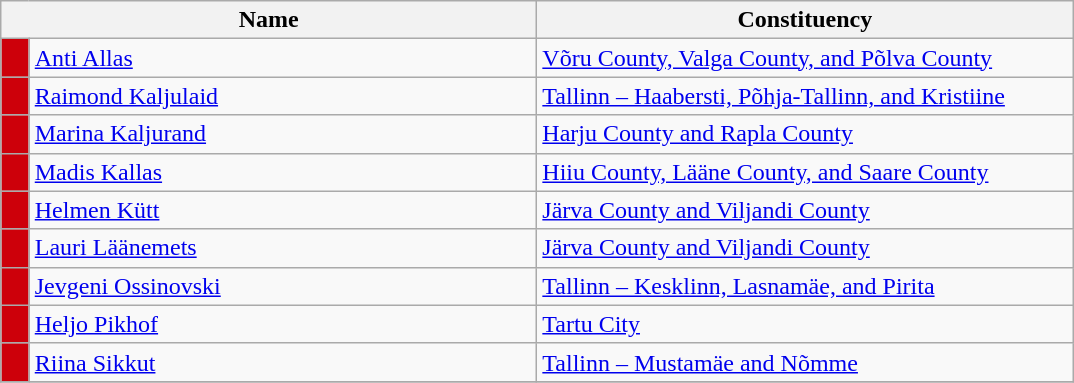<table class="wikitable collapsible collapsed">
<tr>
<th colspan=2 width=350>Name</th>
<th width=350>Constituency</th>
</tr>
<tr>
<td style="background-color:#CD000a"></td>
<td><a href='#'>Anti Allas</a></td>
<td><a href='#'>Võru County, Valga County, and Põlva County</a></td>
</tr>
<tr>
<td style="background-color:#CD000a"></td>
<td><a href='#'>Raimond Kaljulaid</a></td>
<td><a href='#'>Tallinn – Haabersti, Põhja-Tallinn, and Kristiine</a></td>
</tr>
<tr>
<td style="background-color:#CD000a"></td>
<td><a href='#'>Marina Kaljurand</a></td>
<td><a href='#'>Harju County and Rapla County</a></td>
</tr>
<tr>
<td style="background-color:#CD000a"></td>
<td><a href='#'>Madis Kallas</a></td>
<td><a href='#'>Hiiu County, Lääne County, and Saare County</a></td>
</tr>
<tr>
<td style="background-color:#CD000a"></td>
<td><a href='#'>Helmen Kütt</a></td>
<td><a href='#'>Järva County and Viljandi County</a></td>
</tr>
<tr>
<td style="background-color:#CD000a"></td>
<td><a href='#'>Lauri Läänemets</a></td>
<td><a href='#'>Järva County and Viljandi County</a></td>
</tr>
<tr>
<td style="background-color:#CD000a"></td>
<td><a href='#'>Jevgeni Ossinovski</a></td>
<td><a href='#'>Tallinn – Kesklinn, Lasnamäe, and Pirita</a></td>
</tr>
<tr>
<td style="background-color:#CD000a"></td>
<td><a href='#'>Heljo Pikhof</a></td>
<td><a href='#'>Tartu City</a></td>
</tr>
<tr>
<td style="background-color:#CD000a"></td>
<td><a href='#'>Riina Sikkut</a></td>
<td><a href='#'>Tallinn – Mustamäe and Nõmme</a></td>
</tr>
<tr>
</tr>
</table>
